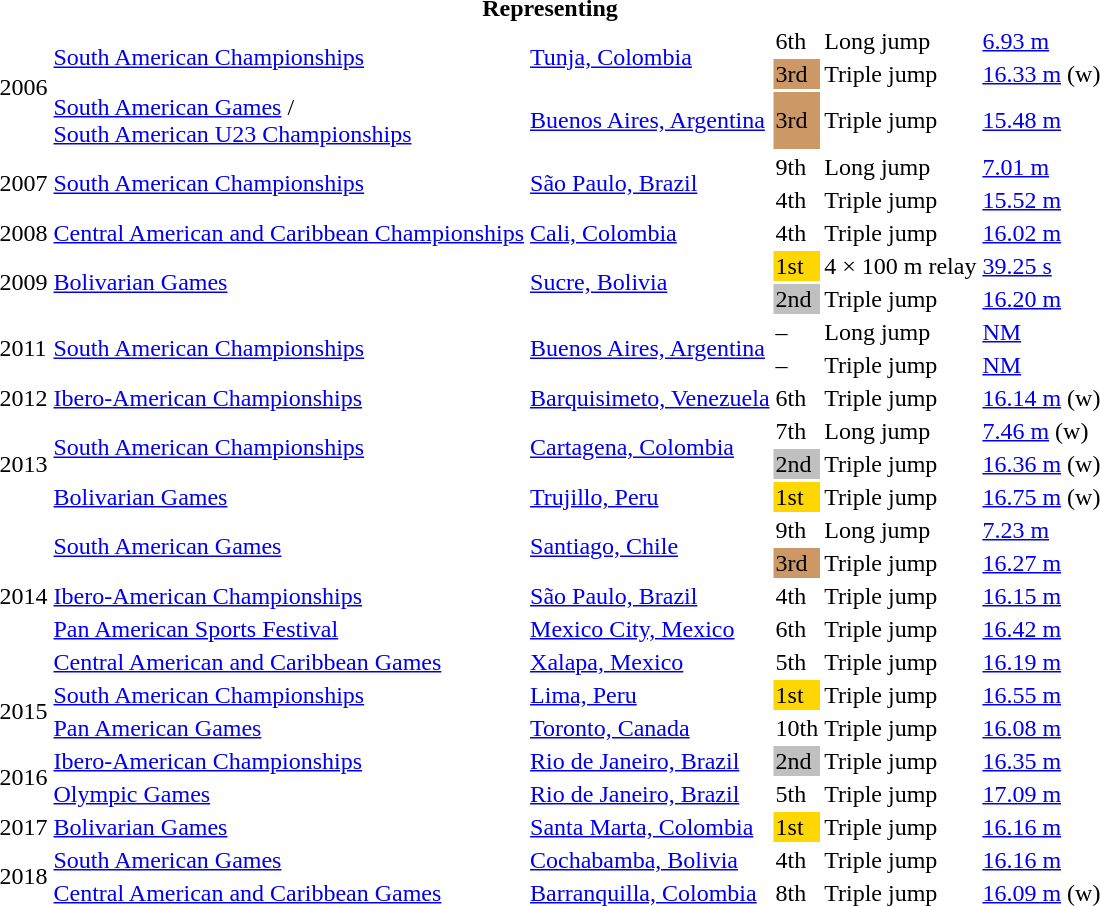<table>
<tr>
<th colspan="6">Representing </th>
</tr>
<tr>
<td rowspan=3>2006</td>
<td rowspan=2><a href='#'>South American Championships</a></td>
<td rowspan=2><a href='#'>Tunja, Colombia</a></td>
<td>6th</td>
<td>Long jump</td>
<td><a href='#'>6.93 m</a></td>
</tr>
<tr>
<td bgcolor=cc9966>3rd</td>
<td>Triple jump</td>
<td><a href='#'>16.33 m</a> (w)</td>
</tr>
<tr>
<td><a href='#'>South American Games</a> /<br><a href='#'>South American U23 Championships</a></td>
<td><a href='#'>Buenos Aires, Argentina</a></td>
<td bgcolor=cc9966>3rd</td>
<td>Triple jump</td>
<td><a href='#'>15.48 m</a></td>
</tr>
<tr>
<td rowspan=2>2007</td>
<td rowspan=2><a href='#'>South American Championships</a></td>
<td rowspan=2><a href='#'>São Paulo, Brazil</a></td>
<td>9th</td>
<td>Long jump</td>
<td><a href='#'>7.01 m</a></td>
</tr>
<tr>
<td>4th</td>
<td>Triple jump</td>
<td><a href='#'>15.52 m</a></td>
</tr>
<tr>
<td>2008</td>
<td><a href='#'>Central American and Caribbean Championships</a></td>
<td><a href='#'>Cali, Colombia</a></td>
<td>4th</td>
<td>Triple jump</td>
<td><a href='#'>16.02 m</a></td>
</tr>
<tr>
<td rowspan=2>2009</td>
<td rowspan=2><a href='#'>Bolivarian Games</a></td>
<td rowspan=2><a href='#'>Sucre, Bolivia</a></td>
<td bgcolor=gold>1st</td>
<td>4 × 100 m relay</td>
<td><a href='#'>39.25 s</a></td>
</tr>
<tr>
<td bgcolor=silver>2nd</td>
<td>Triple jump</td>
<td><a href='#'>16.20 m</a></td>
</tr>
<tr>
<td rowspan=2>2011</td>
<td rowspan=2><a href='#'>South American Championships</a></td>
<td rowspan=2><a href='#'>Buenos Aires, Argentina</a></td>
<td>–</td>
<td>Long jump</td>
<td><a href='#'>NM</a></td>
</tr>
<tr>
<td>–</td>
<td>Triple jump</td>
<td><a href='#'>NM</a></td>
</tr>
<tr>
<td>2012</td>
<td><a href='#'>Ibero-American Championships</a></td>
<td><a href='#'>Barquisimeto, Venezuela</a></td>
<td>6th</td>
<td>Triple jump</td>
<td><a href='#'>16.14 m</a> (w)</td>
</tr>
<tr>
<td rowspan=3>2013</td>
<td rowspan=2><a href='#'>South American Championships</a></td>
<td rowspan=2><a href='#'>Cartagena, Colombia</a></td>
<td>7th</td>
<td>Long jump</td>
<td><a href='#'>7.46 m</a> (w)</td>
</tr>
<tr>
<td bgcolor=silver>2nd</td>
<td>Triple jump</td>
<td><a href='#'>16.36 m</a> (w)</td>
</tr>
<tr>
<td><a href='#'>Bolivarian Games</a></td>
<td><a href='#'>Trujillo, Peru</a></td>
<td bgcolor=gold>1st</td>
<td>Triple jump</td>
<td><a href='#'>16.75 m</a> (w)</td>
</tr>
<tr>
<td rowspan=5>2014</td>
<td rowspan=2><a href='#'>South American Games</a></td>
<td rowspan=2><a href='#'>Santiago, Chile</a></td>
<td>9th</td>
<td>Long jump</td>
<td><a href='#'>7.23 m</a></td>
</tr>
<tr>
<td bgcolor=cc9966>3rd</td>
<td>Triple jump</td>
<td><a href='#'>16.27 m</a></td>
</tr>
<tr>
<td><a href='#'>Ibero-American Championships</a></td>
<td><a href='#'>São Paulo, Brazil</a></td>
<td>4th</td>
<td>Triple jump</td>
<td><a href='#'>16.15 m</a></td>
</tr>
<tr>
<td><a href='#'>Pan American Sports Festival</a></td>
<td><a href='#'>Mexico City, Mexico</a></td>
<td>6th</td>
<td>Triple jump</td>
<td><a href='#'>16.42 m</a></td>
</tr>
<tr>
<td><a href='#'>Central American and Caribbean Games</a></td>
<td><a href='#'>Xalapa, Mexico</a></td>
<td>5th</td>
<td>Triple jump</td>
<td><a href='#'>16.19 m</a></td>
</tr>
<tr>
<td rowspan=2>2015</td>
<td><a href='#'>South American Championships</a></td>
<td><a href='#'>Lima, Peru</a></td>
<td bgcolor=gold>1st</td>
<td>Triple jump</td>
<td><a href='#'>16.55 m</a></td>
</tr>
<tr>
<td><a href='#'>Pan American Games</a></td>
<td><a href='#'>Toronto, Canada</a></td>
<td>10th</td>
<td>Triple jump</td>
<td><a href='#'>16.08 m</a></td>
</tr>
<tr>
<td rowspan=2>2016</td>
<td><a href='#'>Ibero-American Championships</a></td>
<td><a href='#'>Rio de Janeiro, Brazil</a></td>
<td bgcolor=silver>2nd</td>
<td>Triple jump</td>
<td><a href='#'>16.35 m</a></td>
</tr>
<tr>
<td><a href='#'>Olympic Games</a></td>
<td><a href='#'>Rio de Janeiro, Brazil</a></td>
<td>5th</td>
<td>Triple jump</td>
<td><a href='#'>17.09 m</a></td>
</tr>
<tr>
<td>2017</td>
<td><a href='#'>Bolivarian Games</a></td>
<td><a href='#'>Santa Marta, Colombia</a></td>
<td bgcolor=gold>1st</td>
<td>Triple jump</td>
<td><a href='#'>16.16 m</a></td>
</tr>
<tr>
<td rowspan=2>2018</td>
<td><a href='#'>South American Games</a></td>
<td><a href='#'>Cochabamba, Bolivia</a></td>
<td>4th</td>
<td>Triple jump</td>
<td><a href='#'>16.16 m</a></td>
</tr>
<tr>
<td><a href='#'>Central American and Caribbean Games</a></td>
<td><a href='#'>Barranquilla, Colombia</a></td>
<td>8th</td>
<td>Triple jump</td>
<td><a href='#'>16.09 m</a> (w)</td>
</tr>
</table>
